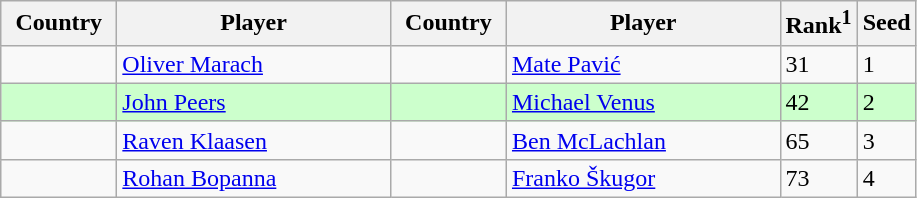<table class="sortable wikitable">
<tr>
<th width="70">Country</th>
<th width="175">Player</th>
<th width="70">Country</th>
<th width="175">Player</th>
<th>Rank<sup>1</sup></th>
<th>Seed</th>
</tr>
<tr>
<td></td>
<td><a href='#'>Oliver Marach</a></td>
<td></td>
<td><a href='#'>Mate Pavić</a></td>
<td>31</td>
<td>1</td>
</tr>
<tr bgcolor=#cfc>
<td></td>
<td><a href='#'>John Peers</a></td>
<td></td>
<td><a href='#'>Michael Venus</a></td>
<td>42</td>
<td>2</td>
</tr>
<tr>
<td></td>
<td><a href='#'>Raven Klaasen</a></td>
<td></td>
<td><a href='#'>Ben McLachlan</a></td>
<td>65</td>
<td>3</td>
</tr>
<tr>
<td></td>
<td><a href='#'>Rohan Bopanna</a></td>
<td></td>
<td><a href='#'>Franko Škugor</a></td>
<td>73</td>
<td>4</td>
</tr>
</table>
